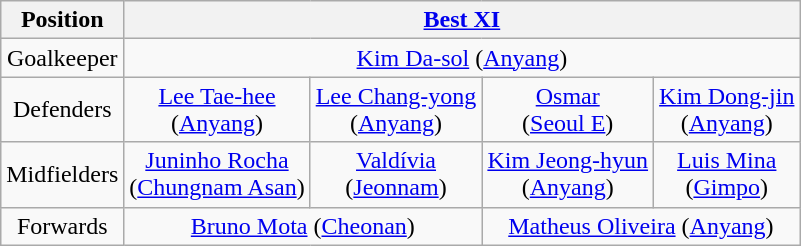<table class="wikitable" style="text-align:center;">
<tr>
<th>Position</th>
<th colspan="4"><a href='#'>Best XI</a></th>
</tr>
<tr>
<td align=center>Goalkeeper</td>
<td colspan="4"> <a href='#'>Kim Da-sol</a> (<a href='#'>Anyang</a>)</td>
</tr>
<tr>
<td align=center>Defenders</td>
<td> <a href='#'>Lee Tae-hee</a><br> (<a href='#'>Anyang</a>)</td>
<td> <a href='#'>Lee Chang-yong</a><br> (<a href='#'>Anyang</a>)</td>
<td> <a href='#'>Osmar</a><br> (<a href='#'>Seoul E</a>)</td>
<td> <a href='#'>Kim Dong-jin</a><br> (<a href='#'>Anyang</a>)</td>
</tr>
<tr>
<td align=center>Midfielders</td>
<td> <a href='#'>Juninho Rocha</a><br> (<a href='#'>Chungnam Asan</a>)</td>
<td> <a href='#'>Valdívia</a><br> (<a href='#'>Jeonnam</a>)</td>
<td> <a href='#'>Kim Jeong-hyun</a><br> (<a href='#'>Anyang</a>)</td>
<td> <a href='#'>Luis Mina</a><br> (<a href='#'>Gimpo</a>)</td>
</tr>
<tr>
<td align=center>Forwards</td>
<td colspan="2"> <a href='#'>Bruno Mota</a> (<a href='#'>Cheonan</a>)</td>
<td colspan="2"> <a href='#'>Matheus Oliveira</a> (<a href='#'>Anyang</a>)</td>
</tr>
</table>
